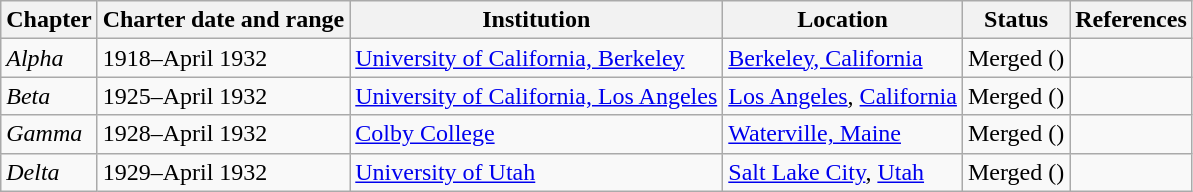<table class="wikitable sortable">
<tr>
<th>Chapter</th>
<th>Charter date and range</th>
<th>Institution</th>
<th>Location</th>
<th>Status</th>
<th>References</th>
</tr>
<tr>
<td><em>Alpha</em></td>
<td>1918–April 1932</td>
<td><a href='#'>University of California, Berkeley</a></td>
<td><a href='#'>Berkeley, California</a></td>
<td>Merged (<strong></strong>)</td>
<td></td>
</tr>
<tr>
<td><em>Beta</em></td>
<td>1925–April 1932</td>
<td><a href='#'>University of California, Los Angeles</a></td>
<td><a href='#'>Los Angeles</a>, <a href='#'>California</a></td>
<td>Merged (<strong></strong>)</td>
<td></td>
</tr>
<tr>
<td><em>Gamma</em></td>
<td>1928–April 1932</td>
<td><a href='#'>Colby College</a></td>
<td><a href='#'>Waterville, Maine</a></td>
<td>Merged (<strong></strong>)</td>
<td></td>
</tr>
<tr>
<td><em>Delta</em></td>
<td>1929–April 1932</td>
<td><a href='#'>University of Utah</a></td>
<td><a href='#'>Salt Lake City</a>, <a href='#'>Utah</a></td>
<td>Merged (<strong></strong>)</td>
<td></td>
</tr>
</table>
